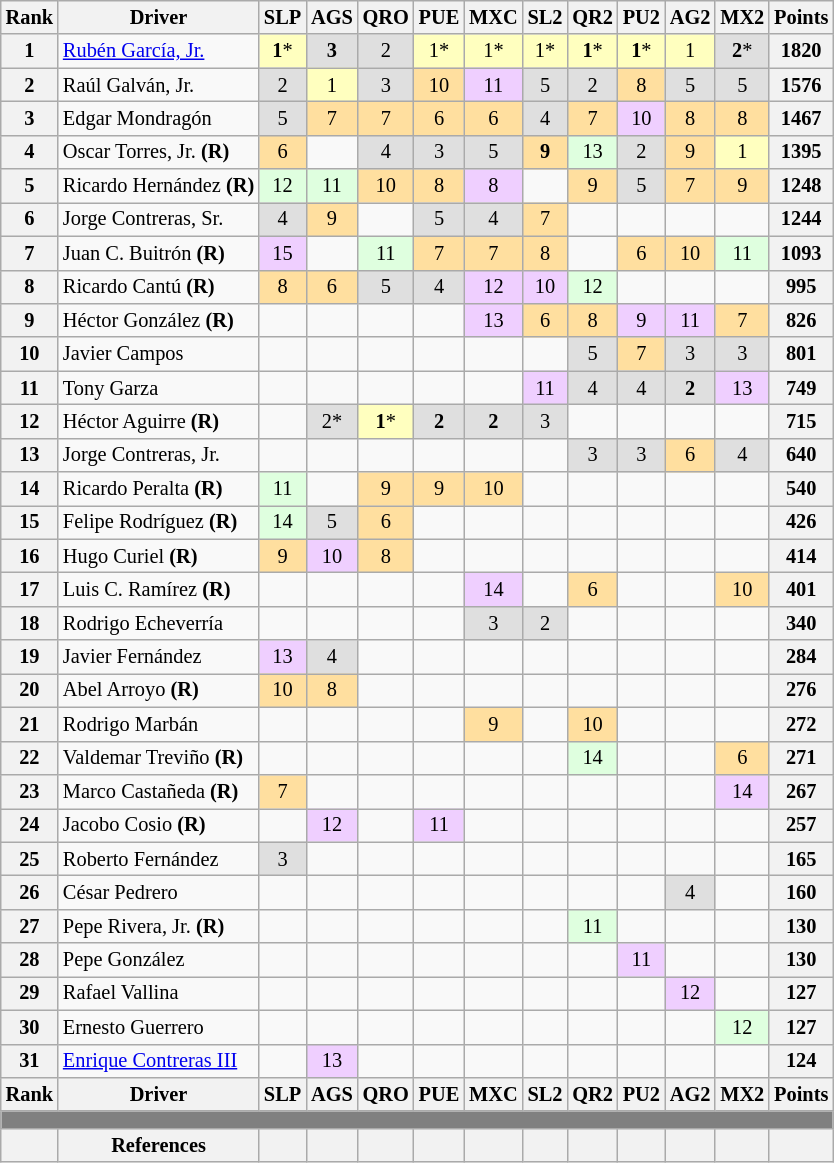<table class="wikitable" style="font-size:85%; text-align:center;">
<tr>
<th>Rank</th>
<th>Driver</th>
<th>SLP</th>
<th>AGS</th>
<th>QRO</th>
<th>PUE</th>
<th>MXC</th>
<th>SL2</th>
<th>QR2</th>
<th>PU2</th>
<th>AG2</th>
<th>MX2</th>
<th>Points</th>
</tr>
<tr>
<th>1</th>
<td align="left"><a href='#'>Rubén García, Jr.</a></td>
<td style="background:#FFFFBF;"><strong>1</strong>*</td>
<td style="background:#DFDFDF;"><strong>3</strong></td>
<td style="background:#DFDFDF;">2</td>
<td style="background:#FFFFBF;">1*</td>
<td style="background:#FFFFBF;">1*</td>
<td style="background:#FFFFBF;">1*</td>
<td style="background:#FFFFBF;"><strong>1</strong>*</td>
<td style="background:#FFFFBF;"><strong>1</strong>*</td>
<td style="background:#FFFFBF;">1</td>
<td style="background:#DFDFDF;"><strong>2</strong>*</td>
<th>1820</th>
</tr>
<tr>
<th>2</th>
<td align="left">Raúl Galván, Jr.</td>
<td style="background:#DFDFDF;">2</td>
<td style="background:#FFFFBF;">1</td>
<td style="background:#DFDFDF;">3</td>
<td style="background:#FFDF9F;">10</td>
<td style="background:#EFCFFF;">11</td>
<td style="background:#DFDFDF;">5</td>
<td style="background:#DFDFDF;">2</td>
<td style="background:#FFDF9F;">8</td>
<td style="background:#DFDFDF;">5</td>
<td style="background:#DFDFDF;">5</td>
<th>1576</th>
</tr>
<tr>
<th>3</th>
<td align="left">Edgar Mondragón</td>
<td style="background:#DFDFDF;">5</td>
<td style="background:#FFDF9F;">7</td>
<td style="background:#FFDF9F;">7</td>
<td style="background:#FFDF9F;">6</td>
<td style="background:#FFDF9F;">6</td>
<td style="background:#DFDFDF;">4</td>
<td style="background:#FFDF9F;">7</td>
<td style="background:#EFCFFF;">10</td>
<td style="background:#FFDF9F;">8</td>
<td style="background:#FFDF9F;">8</td>
<th>1467</th>
</tr>
<tr>
<th>4</th>
<td align="left">Oscar Torres, Jr. <strong>(R)</strong></td>
<td style="background:#FFDF9F;">6</td>
<td></td>
<td style="background:#DFDFDF;">4</td>
<td style="background:#DFDFDF;">3</td>
<td style="background:#DFDFDF;">5</td>
<td style="background:#FFDF9F;"><strong>9</strong></td>
<td style="background:#DFFFDF;">13</td>
<td style="background:#DFDFDF;">2</td>
<td style="background:#FFDF9F;">9</td>
<td style="background:#FFFFBF;">1</td>
<th>1395</th>
</tr>
<tr>
<th>5</th>
<td align="left">Ricardo Hernández <strong>(R)</strong></td>
<td style="background:#DFFFDF;">12</td>
<td style="background:#DFFFDF;">11</td>
<td style="background:#FFDF9F;">10</td>
<td style="background:#FFDF9F;">8</td>
<td style="background:#EFCFFF;">8</td>
<td></td>
<td style="background:#FFDF9F;">9</td>
<td style="background:#DFDFDF;">5</td>
<td style="background:#FFDF9F;">7</td>
<td style="background:#FFDF9F;">9</td>
<th>1248</th>
</tr>
<tr>
<th>6</th>
<td align="left">Jorge Contreras, Sr.</td>
<td style="background:#DFDFDF;">4</td>
<td style="background:#FFDF9F;">9</td>
<td></td>
<td style="background:#DFDFDF;">5</td>
<td style="background:#DFDFDF;">4</td>
<td style="background:#FFDF9F;">7</td>
<td></td>
<td></td>
<td></td>
<td></td>
<th>1244</th>
</tr>
<tr>
<th>7</th>
<td align="left">Juan C. Buitrón <strong>(R)</strong></td>
<td style="background:#EFCFFF;">15</td>
<td></td>
<td style="background:#DFFFDF;">11</td>
<td style="background:#FFDF9F;">7</td>
<td style="background:#FFDF9F;">7</td>
<td style="background:#FFDF9F;">8</td>
<td></td>
<td style="background:#FFDF9F;">6</td>
<td style="background:#FFDF9F;">10</td>
<td style="background:#DFFFDF;">11</td>
<th>1093</th>
</tr>
<tr>
<th>8</th>
<td align="left">Ricardo Cantú <strong>(R)</strong></td>
<td style="background:#FFDF9F;">8</td>
<td style="background:#FFDF9F;">6</td>
<td style="background:#DFDFDF;">5</td>
<td style="background:#DFDFDF;">4</td>
<td style="background:#EFCFFF;">12</td>
<td style="background:#EFCFFF;">10</td>
<td style="background:#DFFFDF;">12</td>
<td></td>
<td></td>
<td></td>
<th>995</th>
</tr>
<tr>
<th>9</th>
<td align="left">Héctor González <strong>(R)</strong></td>
<td></td>
<td></td>
<td></td>
<td></td>
<td style="background:#EFCFFF;">13</td>
<td style="background:#FFDF9F;">6</td>
<td style="background:#FFDF9F;">8</td>
<td style="background:#EFCFFF;">9</td>
<td style="background:#EFCFFF;">11</td>
<td style="background:#FFDF9F;">7</td>
<th>826</th>
</tr>
<tr>
<th>10</th>
<td align="left">Javier Campos</td>
<td></td>
<td></td>
<td></td>
<td></td>
<td></td>
<td></td>
<td style="background:#DFDFDF;">5</td>
<td style="background:#FFDF9F;">7</td>
<td style="background:#DFDFDF;">3</td>
<td style="background:#DFDFDF;">3</td>
<th>801</th>
</tr>
<tr>
<th>11</th>
<td align="left">Tony Garza</td>
<td></td>
<td></td>
<td></td>
<td></td>
<td></td>
<td style="background:#EFCFFF;">11</td>
<td style="background:#DFDFDF;">4</td>
<td style="background:#DFDFDF;">4</td>
<td style="background:#DFDFDF;"><strong>2</strong></td>
<td style="background:#EFCFFF;">13</td>
<th>749</th>
</tr>
<tr>
<th>12</th>
<td align="left">Héctor Aguirre <strong>(R)</strong></td>
<td></td>
<td style="background:#DFDFDF;">2*</td>
<td style="background:#FFFFBF;"><strong>1</strong>*</td>
<td style="background:#DFDFDF;"><strong>2</strong></td>
<td style="background:#DFDFDF;"><strong>2</strong></td>
<td style="background:#DFDFDF;">3</td>
<td></td>
<td></td>
<td></td>
<td></td>
<th>715</th>
</tr>
<tr>
<th>13</th>
<td align="left">Jorge Contreras, Jr.</td>
<td></td>
<td></td>
<td></td>
<td></td>
<td></td>
<td></td>
<td style="background:#DFDFDF;">3</td>
<td style="background:#DFDFDF;">3</td>
<td style="background:#FFDF9F;">6</td>
<td style="background:#DFDFDF;">4</td>
<th>640</th>
</tr>
<tr>
<th>14</th>
<td align="left">Ricardo Peralta <strong>(R)</strong></td>
<td style="background:#DFFFDF;">11</td>
<td></td>
<td style="background:#FFDF9F;">9</td>
<td style="background:#FFDF9F;">9</td>
<td style="background:#FFDF9F;">10</td>
<td></td>
<td></td>
<td></td>
<td></td>
<td></td>
<th>540</th>
</tr>
<tr>
<th>15</th>
<td align="left">Felipe Rodríguez <strong>(R)</strong></td>
<td style="background:#DFFFDF;">14</td>
<td style="background:#DFDFDF;">5</td>
<td style="background:#FFDF9F;">6</td>
<td></td>
<td></td>
<td></td>
<td></td>
<td></td>
<td></td>
<td></td>
<th>426</th>
</tr>
<tr>
<th>16</th>
<td align="left">Hugo Curiel <strong>(R)</strong></td>
<td style="background:#FFDF9F;">9</td>
<td style="background:#EFCFFF;">10</td>
<td style="background:#FFDF9F;">8</td>
<td></td>
<td></td>
<td></td>
<td></td>
<td></td>
<td></td>
<td></td>
<th>414</th>
</tr>
<tr>
<th>17</th>
<td align="left">Luis C. Ramírez <strong>(R)</strong></td>
<td></td>
<td></td>
<td></td>
<td></td>
<td style="background:#EFCFFF;">14</td>
<td></td>
<td style="background:#FFDF9F;">6</td>
<td></td>
<td></td>
<td style="background:#FFDF9F;">10</td>
<th>401</th>
</tr>
<tr>
<th>18</th>
<td align="left">Rodrigo Echeverría</td>
<td></td>
<td></td>
<td></td>
<td></td>
<td style="background:#DFDFDF;">3</td>
<td style="background:#DFDFDF;">2</td>
<td></td>
<td></td>
<td></td>
<td></td>
<th>340</th>
</tr>
<tr>
<th>19</th>
<td align="left">Javier Fernández</td>
<td style="background:#EFCFFF;">13</td>
<td style="background:#DFDFDF;">4</td>
<td></td>
<td></td>
<td></td>
<td></td>
<td></td>
<td></td>
<td></td>
<td></td>
<th>284</th>
</tr>
<tr>
<th>20</th>
<td align="left">Abel Arroyo <strong>(R)</strong></td>
<td style="background:#FFDF9F;">10</td>
<td style="background:#FFDF9F;">8</td>
<td></td>
<td></td>
<td></td>
<td></td>
<td></td>
<td></td>
<td></td>
<td></td>
<th>276</th>
</tr>
<tr>
<th>21</th>
<td align="left">Rodrigo Marbán</td>
<td></td>
<td></td>
<td></td>
<td></td>
<td style="background:#FFDF9F;">9</td>
<td></td>
<td style="background:#FFDF9F;">10</td>
<td></td>
<td></td>
<td></td>
<th>272</th>
</tr>
<tr>
<th>22</th>
<td align="left">Valdemar Treviño <strong>(R)</strong></td>
<td></td>
<td></td>
<td></td>
<td></td>
<td></td>
<td></td>
<td style="background:#DFFFDF;">14</td>
<td></td>
<td></td>
<td style="background:#FFDF9F;">6</td>
<th>271</th>
</tr>
<tr>
<th>23</th>
<td align="left">Marco Castañeda <strong>(R)</strong></td>
<td style="background:#FFDF9F;">7</td>
<td></td>
<td></td>
<td></td>
<td></td>
<td></td>
<td></td>
<td></td>
<td></td>
<td style="background:#EFCFFF;">14</td>
<th>267</th>
</tr>
<tr>
<th>24</th>
<td align="left">Jacobo Cosio <strong>(R)</strong></td>
<td></td>
<td style="background:#EFCFFF;">12</td>
<td></td>
<td style="background:#EFCFFF;">11</td>
<td></td>
<td></td>
<td></td>
<td></td>
<td></td>
<td></td>
<th>257</th>
</tr>
<tr>
<th>25</th>
<td align="left">Roberto Fernández</td>
<td style="background:#DFDFDF;">3</td>
<td></td>
<td></td>
<td></td>
<td></td>
<td></td>
<td></td>
<td></td>
<td></td>
<td></td>
<th>165</th>
</tr>
<tr>
<th>26</th>
<td align="left">César Pedrero</td>
<td></td>
<td></td>
<td></td>
<td></td>
<td></td>
<td></td>
<td></td>
<td></td>
<td style="background:#DFDFDF;">4</td>
<td></td>
<th>160</th>
</tr>
<tr>
<th>27</th>
<td align="left">Pepe Rivera, Jr. <strong>(R)</strong></td>
<td></td>
<td></td>
<td></td>
<td></td>
<td></td>
<td></td>
<td style="background:#DFFFDF;">11</td>
<td></td>
<td></td>
<td></td>
<th>130</th>
</tr>
<tr>
<th>28</th>
<td align="left">Pepe González</td>
<td></td>
<td></td>
<td></td>
<td></td>
<td></td>
<td></td>
<td></td>
<td style="background:#EFCFFF;">11</td>
<td></td>
<td></td>
<th>130</th>
</tr>
<tr>
<th>29</th>
<td align="left">Rafael Vallina</td>
<td></td>
<td></td>
<td></td>
<td></td>
<td></td>
<td></td>
<td></td>
<td></td>
<td style="background:#EFCFFF;">12</td>
<td></td>
<th>127</th>
</tr>
<tr>
<th>30</th>
<td align="left">Ernesto Guerrero</td>
<td></td>
<td></td>
<td></td>
<td></td>
<td></td>
<td></td>
<td></td>
<td></td>
<td></td>
<td style="background:#DFFFDF;">12</td>
<th>127</th>
</tr>
<tr>
<th>31</th>
<td align="left"><a href='#'>Enrique Contreras III</a></td>
<td></td>
<td style="background:#EFCFFF;">13</td>
<td></td>
<td></td>
<td></td>
<td></td>
<td></td>
<td></td>
<td></td>
<td></td>
<th>124</th>
</tr>
<tr>
<th>Rank</th>
<th>Driver</th>
<th>SLP</th>
<th>AGS</th>
<th>QRO</th>
<th>PUE</th>
<th>MXC</th>
<th>SL2</th>
<th>QR2</th>
<th>PU2</th>
<th>AG2</th>
<th>MX2</th>
<th>Points</th>
</tr>
<tr>
<td colspan=13 style="background:#808080;" height="5px"></td>
</tr>
<tr>
<th></th>
<th>References</th>
<th></th>
<th></th>
<th></th>
<th></th>
<th></th>
<th></th>
<th></th>
<th></th>
<th></th>
<th></th>
<th></th>
</tr>
</table>
